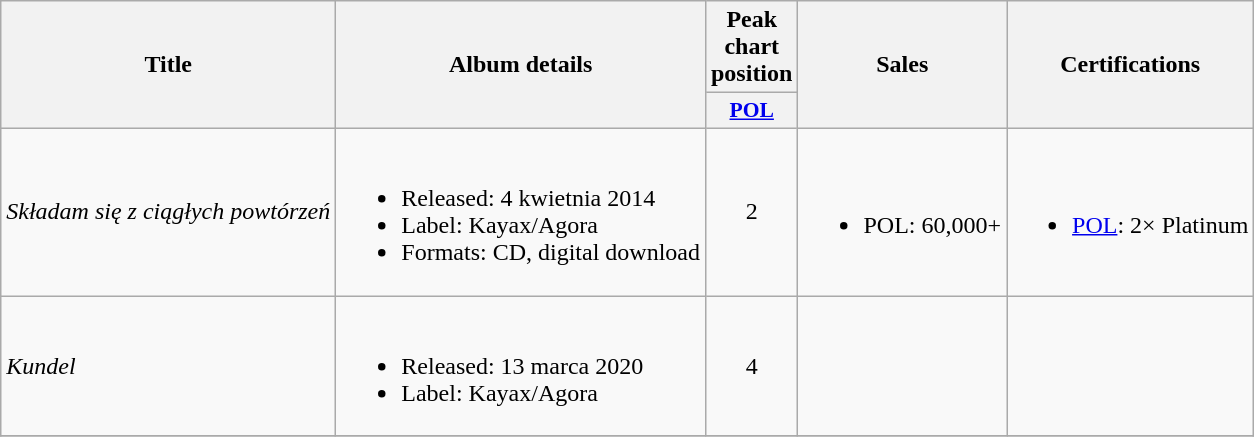<table class="wikitable">
<tr>
<th scope="col" rowspan="2">Title</th>
<th scope="col" rowspan="2">Album details</th>
<th scope="col" colspan="1">Peak chart position</th>
<th scope="col" rowspan="2">Sales</th>
<th scope="col" rowspan="2">Certifications</th>
</tr>
<tr>
<th scope="col" style="width:3em;font-size:90%;"><a href='#'>POL</a></th>
</tr>
<tr>
<td><em>Składam się z ciągłych powtórzeń</em></td>
<td><br><ul><li>Released: 4 kwietnia 2014</li><li>Label: Kayax/Agora</li><li>Formats: CD, digital download</li></ul></td>
<td align="center">2</td>
<td><br><ul><li>POL: 60,000+ </li></ul></td>
<td><br><ul><li><a href='#'>POL</a>: 2× Platinum</li></ul></td>
</tr>
<tr>
<td><em>Kundel</em></td>
<td><br><ul><li>Released: 13 marca 2020</li><li>Label: Kayax/Agora</li></ul></td>
<td align="center">4</td>
<td></td>
<td></td>
</tr>
<tr>
</tr>
</table>
